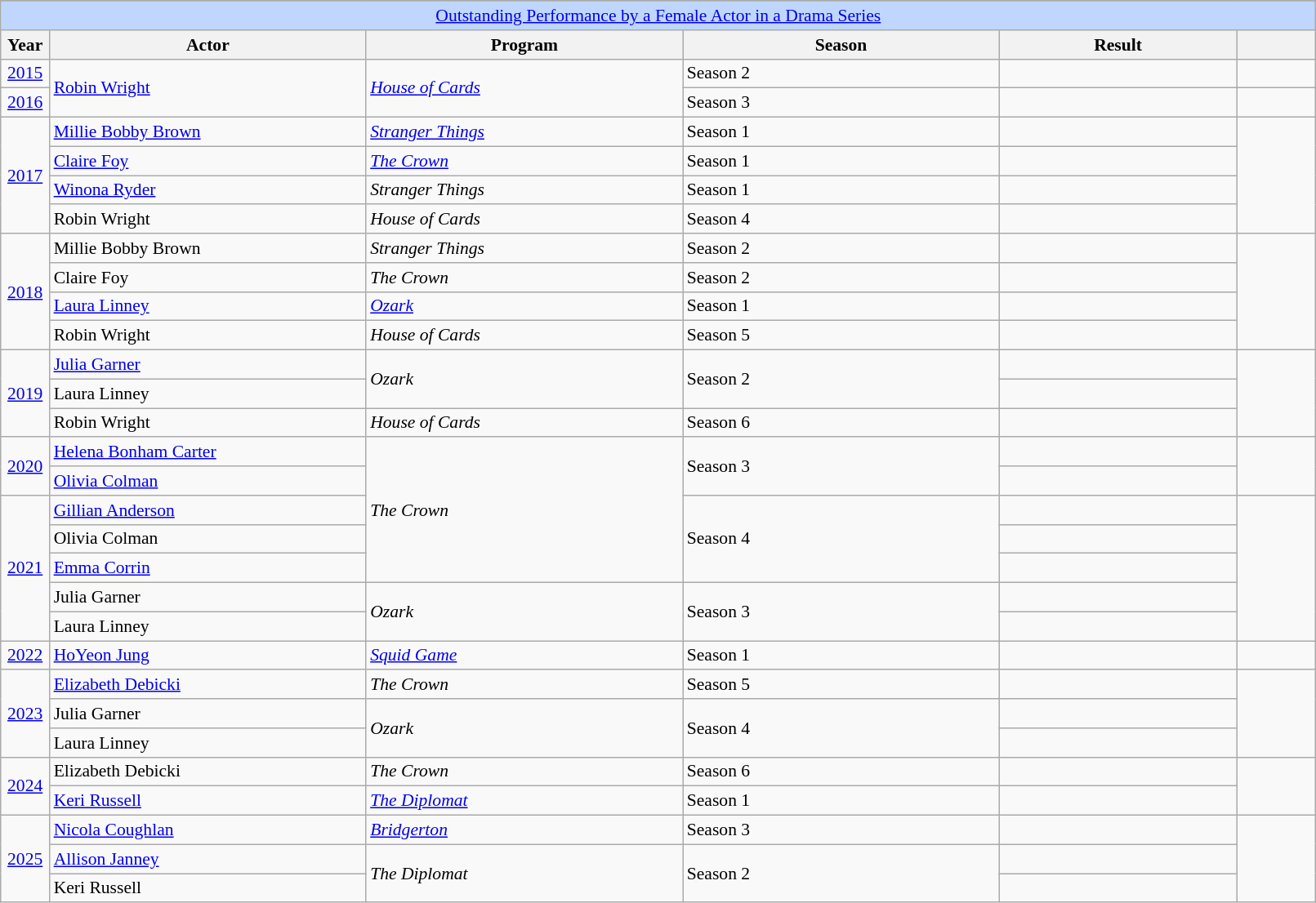<table class="wikitable plainrowheaders" style="font-size: 90%" width=85%>
<tr>
</tr>
<tr ---- bgcolor="#bfd7ff">
<td colspan=6 align=center><a href='#'>Outstanding Performance by a Female Actor in a Drama Series</a></td>
</tr>
<tr ---- bgcolor="#ebf5ff">
<th scope="col" style="width:2%;">Year</th>
<th scope="col" style="width:20%;">Actor</th>
<th scope="col" style="width:20%;">Program</th>
<th scope="col" style="width:20%;">Season</th>
<th scope="col" style="width:15%;">Result</th>
<th scope="col" class="unsortable" style="width:5%;"></th>
</tr>
<tr>
<td style="text-align: center;"><a href='#'>2015</a></td>
<td rowspan="2"><a href='#'>Robin Wright</a></td>
<td rowspan="2"><em><a href='#'>House of Cards</a></em></td>
<td>Season 2</td>
<td></td>
<td style="text-align: center;"></td>
</tr>
<tr>
<td style="text-align: center;"><a href='#'>2016</a></td>
<td>Season 3</td>
<td></td>
<td style="text-align: center;"></td>
</tr>
<tr>
<td rowspan="4" style="text-align: center;"><a href='#'>2017</a></td>
<td><a href='#'>Millie Bobby Brown</a></td>
<td><em><a href='#'>Stranger Things</a></em></td>
<td>Season 1</td>
<td></td>
<td rowspan="4" style="text-align: center;"></td>
</tr>
<tr>
<td><a href='#'>Claire Foy</a></td>
<td><em><a href='#'>The Crown</a></em></td>
<td>Season 1</td>
<td></td>
</tr>
<tr>
<td><a href='#'>Winona Ryder</a></td>
<td><em>Stranger Things</em></td>
<td>Season 1</td>
<td></td>
</tr>
<tr>
<td>Robin Wright</td>
<td><em>House of Cards</em></td>
<td>Season 4</td>
<td></td>
</tr>
<tr>
<td rowspan="4" style="text-align: center;"><a href='#'>2018</a></td>
<td>Millie Bobby Brown</td>
<td><em>Stranger Things</em></td>
<td>Season 2</td>
<td></td>
<td rowspan="4" style="text-align: center;"></td>
</tr>
<tr>
<td>Claire Foy</td>
<td><em>The Crown</em></td>
<td>Season 2</td>
<td></td>
</tr>
<tr>
<td><a href='#'>Laura Linney</a></td>
<td><em><a href='#'>Ozark</a></em></td>
<td>Season 1</td>
<td></td>
</tr>
<tr>
<td>Robin Wright</td>
<td><em>House of Cards</em></td>
<td>Season 5</td>
<td></td>
</tr>
<tr>
<td rowspan="3" style="text-align: center;"><a href='#'>2019</a></td>
<td><a href='#'>Julia Garner</a></td>
<td rowspan="2"><em>Ozark</em></td>
<td rowspan="2">Season 2</td>
<td></td>
<td rowspan="3" style="text-align: center;"></td>
</tr>
<tr>
<td>Laura Linney</td>
<td></td>
</tr>
<tr>
<td>Robin Wright</td>
<td><em>House of Cards</em></td>
<td>Season 6</td>
<td></td>
</tr>
<tr>
<td rowspan="2" style="text-align: center;"><a href='#'>2020</a></td>
<td><a href='#'>Helena Bonham Carter</a></td>
<td rowspan="5"><em>The Crown</em></td>
<td rowspan="2">Season 3</td>
<td></td>
<td rowspan="2" style="text-align: center;"></td>
</tr>
<tr>
<td><a href='#'>Olivia Colman</a></td>
<td></td>
</tr>
<tr>
<td rowspan="5" style="text-align: center;"><a href='#'>2021</a></td>
<td><a href='#'>Gillian Anderson</a></td>
<td rowspan="3">Season 4</td>
<td></td>
<td align="center" rowspan="5"></td>
</tr>
<tr>
<td>Olivia Colman</td>
<td></td>
</tr>
<tr>
<td><a href='#'>Emma Corrin</a></td>
<td></td>
</tr>
<tr>
<td>Julia Garner</td>
<td rowspan="2"><em>Ozark</em></td>
<td rowspan="2">Season 3</td>
<td></td>
</tr>
<tr>
<td>Laura Linney</td>
<td></td>
</tr>
<tr>
<td style="text-align: center;"><a href='#'>2022</a></td>
<td><a href='#'>HoYeon Jung</a></td>
<td><em><a href='#'>Squid Game</a></em></td>
<td>Season 1</td>
<td></td>
<td align="center"></td>
</tr>
<tr>
<td rowspan="3" style="text-align: center;"><a href='#'>2023</a></td>
<td><a href='#'>Elizabeth Debicki</a></td>
<td><em>The Crown</em></td>
<td>Season 5</td>
<td></td>
<td align="center" rowspan="3"></td>
</tr>
<tr>
<td>Julia Garner</td>
<td rowspan="2"><em>Ozark</em></td>
<td rowspan="2">Season 4</td>
<td></td>
</tr>
<tr>
<td>Laura Linney</td>
<td></td>
</tr>
<tr>
<td rowspan="2" style="text-align: center;"><a href='#'>2024</a></td>
<td>Elizabeth Debicki</td>
<td><em>The Crown</em></td>
<td>Season 6</td>
<td></td>
<td align="center" rowspan="2"></td>
</tr>
<tr>
<td><a href='#'>Keri Russell</a></td>
<td><em><a href='#'>The Diplomat</a></em></td>
<td>Season 1</td>
<td></td>
</tr>
<tr>
<td rowspan="3" style="text-align: center;"><a href='#'>2025</a></td>
<td><a href='#'>Nicola Coughlan</a></td>
<td><em><a href='#'>Bridgerton</a></em></td>
<td>Season 3</td>
<td></td>
<td align="center" rowspan="3"></td>
</tr>
<tr>
<td><a href='#'>Allison Janney</a></td>
<td rowspan=2><em>The Diplomat</em></td>
<td rowspan=2>Season 2</td>
<td></td>
</tr>
<tr>
<td>Keri Russell</td>
<td></td>
</tr>
</table>
